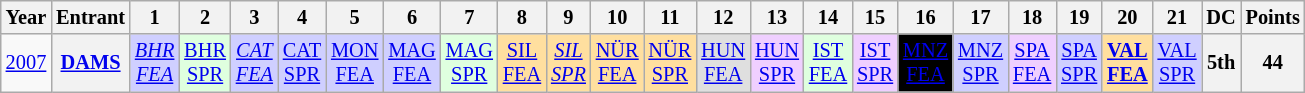<table class="wikitable" style="text-align:center; font-size:85%">
<tr>
<th>Year</th>
<th>Entrant</th>
<th>1</th>
<th>2</th>
<th>3</th>
<th>4</th>
<th>5</th>
<th>6</th>
<th>7</th>
<th>8</th>
<th>9</th>
<th>10</th>
<th>11</th>
<th>12</th>
<th>13</th>
<th>14</th>
<th>15</th>
<th>16</th>
<th>17</th>
<th>18</th>
<th>19</th>
<th>20</th>
<th>21</th>
<th>DC</th>
<th>Points</th>
</tr>
<tr>
<td><a href='#'>2007</a></td>
<th><a href='#'>DAMS</a></th>
<td style="background:#CFCFFF;"><em><a href='#'>BHR<br>FEA</a></em><br></td>
<td style="background:#DFFFDF;"><a href='#'>BHR<br>SPR</a><br></td>
<td style="background:#CFCFFF;"><em><a href='#'>CAT<br>FEA</a></em><br></td>
<td style="background:#CFCFFF;"><a href='#'>CAT<br>SPR</a><br></td>
<td style="background:#CFCFFF;"><a href='#'>MON<br>FEA</a><br></td>
<td style="background:#CFCFFF;"><a href='#'>MAG<br>FEA</a><br></td>
<td style="background:#DFFFDF;"><a href='#'>MAG<br>SPR</a><br></td>
<td style="background:#FFDF9F;"><a href='#'>SIL<br>FEA</a><br></td>
<td style="background:#FFDF9F;"><em><a href='#'>SIL<br>SPR</a></em><br></td>
<td style="background:#FFDF9F;"><a href='#'>NÜR<br>FEA</a><br></td>
<td style="background:#FFDF9F;"><a href='#'>NÜR<br>SPR</a><br></td>
<td style="background:#DFDFDF;"><a href='#'>HUN<br>FEA</a><br></td>
<td style="background:#EFCFFF;"><a href='#'>HUN<br>SPR</a><br></td>
<td style="background:#DFFFDF;"><a href='#'>IST<br>FEA</a><br></td>
<td style="background:#EFCFFF;"><a href='#'>IST<br>SPR</a><br></td>
<td style="background:#000000; color:white"><a href='#'><span>MNZ<br>FEA</span></a><br></td>
<td style="background:#CFCFFF;"><a href='#'>MNZ<br>SPR</a><br></td>
<td style="background:#EFCFFF;"><a href='#'>SPA<br>FEA</a><br></td>
<td style="background:#CFCFFF;"><a href='#'>SPA<br>SPR</a><br></td>
<td style="background:#FFDF9F;"><strong><a href='#'>VAL<br>FEA</a></strong><br></td>
<td style="background:#CFCFFF;"><a href='#'>VAL<br>SPR</a><br></td>
<th>5th</th>
<th>44</th>
</tr>
</table>
